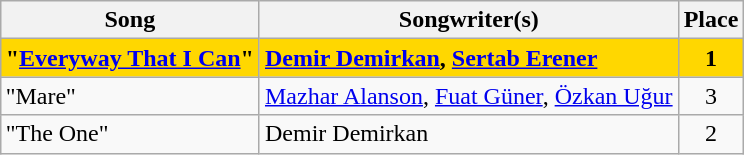<table class="wikitable sortable plainrowheaders" style="margin: 1em auto 1em auto; text-align:center">
<tr>
<th>Song</th>
<th>Songwriter(s)</th>
<th>Place</th>
</tr>
<tr style="font-weight:bold; background:gold;">
<td align="left">"<a href='#'>Everyway That I Can</a>"</td>
<td align="left"><a href='#'>Demir Demirkan</a>, <a href='#'>Sertab Erener</a></td>
<td>1</td>
</tr>
<tr>
<td align="left">"Mare"</td>
<td align="left"><a href='#'>Mazhar Alanson</a>, <a href='#'>Fuat Güner</a>, <a href='#'>Özkan Uğur</a></td>
<td>3</td>
</tr>
<tr>
<td align="left">"The One"</td>
<td align="left">Demir Demirkan</td>
<td>2</td>
</tr>
</table>
